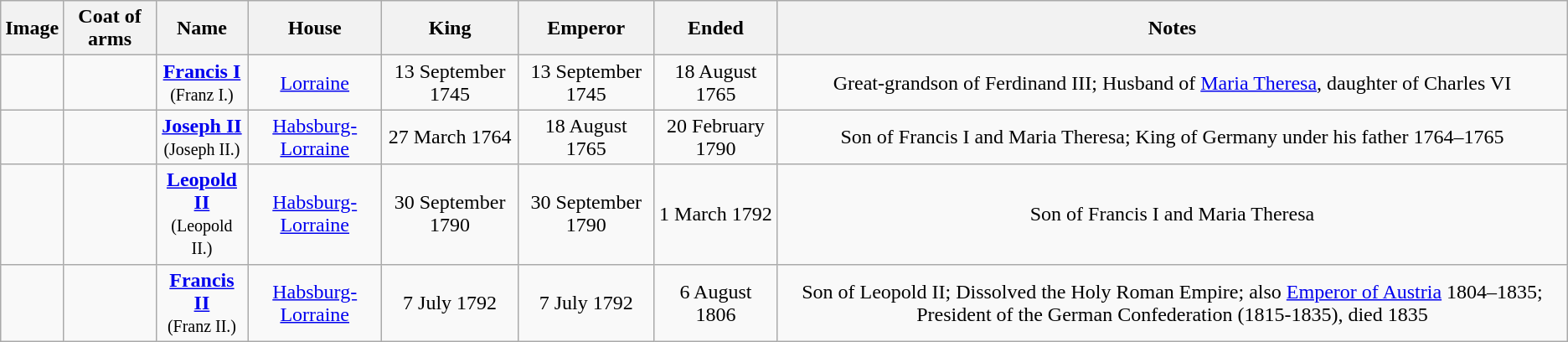<table class="wikitable" style="text-align:center;">
<tr>
<th>Image</th>
<th>Coat of arms</th>
<th>Name</th>
<th>House</th>
<th>King</th>
<th>Emperor</th>
<th>Ended</th>
<th>Notes</th>
</tr>
<tr>
<td></td>
<td></td>
<td><strong><a href='#'>Francis I</a></strong><br><small>(Franz I.)</small></td>
<td><a href='#'>Lorraine</a></td>
<td>13 September 1745</td>
<td>13 September 1745</td>
<td>18 August 1765</td>
<td>Great-grandson of Ferdinand III; Husband of <a href='#'>Maria Theresa</a>, daughter of Charles VI</td>
</tr>
<tr>
<td></td>
<td></td>
<td><strong><a href='#'>Joseph II</a></strong><br><small>(Joseph II.)</small></td>
<td><a href='#'>Habsburg-Lorraine</a></td>
<td>27 March 1764</td>
<td>18 August 1765</td>
<td>20 February 1790</td>
<td>Son of Francis I and Maria Theresa; King of Germany under his father 1764–1765</td>
</tr>
<tr>
<td></td>
<td></td>
<td><strong><a href='#'>Leopold II</a></strong><br><small>(Leopold II.)</small></td>
<td><a href='#'>Habsburg-Lorraine</a></td>
<td>30 September 1790</td>
<td>30 September 1790</td>
<td>1 March 1792</td>
<td>Son of Francis I and Maria Theresa</td>
</tr>
<tr>
<td></td>
<td></td>
<td><strong><a href='#'>Francis II</a></strong><br><small>(Franz II.)</small></td>
<td><a href='#'>Habsburg-Lorraine</a></td>
<td>7 July 1792</td>
<td>7 July 1792</td>
<td>6 August 1806</td>
<td>Son of Leopold II; Dissolved the Holy Roman Empire; also <a href='#'>Emperor of Austria</a> 1804–1835; President of the German Confederation (1815-1835), died 1835</td>
</tr>
</table>
